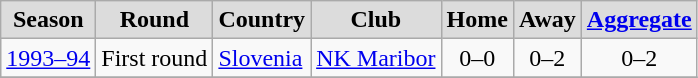<table class="wikitable" style="text-align: center;">
<tr>
<th style="background:#DCDCDC">Season</th>
<th style="background:#DCDCDC">Round</th>
<th style="background:#DCDCDC">Country</th>
<th style="background:#DCDCDC">Club</th>
<th style="background:#DCDCDC">Home</th>
<th style="background:#DCDCDC">Away</th>
<th style="background:#DCDCDC"><a href='#'>Aggregate</a></th>
</tr>
<tr>
<td align=left><a href='#'>1993–94</a></td>
<td align=left>First round</td>
<td align=left> <a href='#'>Slovenia</a></td>
<td align=left><a href='#'>NK Maribor</a></td>
<td>0–0</td>
<td>0–2</td>
<td>0–2</td>
</tr>
<tr>
</tr>
</table>
